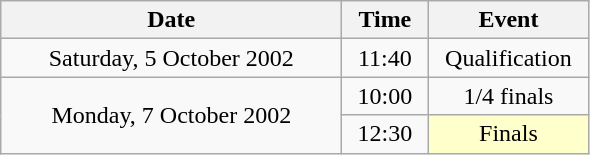<table class = "wikitable" style="text-align:center;">
<tr>
<th width=220>Date</th>
<th width=50>Time</th>
<th width=100>Event</th>
</tr>
<tr>
<td>Saturday, 5 October 2002</td>
<td>11:40</td>
<td>Qualification</td>
</tr>
<tr>
<td rowspan=2>Monday, 7 October 2002</td>
<td>10:00</td>
<td>1/4 finals</td>
</tr>
<tr>
<td>12:30</td>
<td bgcolor=ffffcc>Finals</td>
</tr>
</table>
